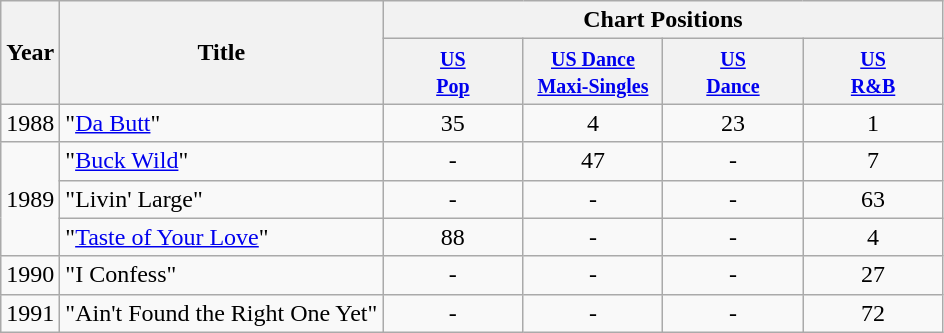<table class="wikitable">
<tr>
<th rowspan="2">Year</th>
<th rowspan="2">Title</th>
<th colspan="4">Chart Positions</th>
</tr>
<tr>
<th style="width:86px;"><small><a href='#'>US<br>Pop</a></small></th>
<th style="width:86px;"><small><a href='#'>US Dance<br>Maxi-Singles</a></small></th>
<th style="width:86px;"><small><a href='#'>US<br>Dance</a></small></th>
<th style="width:86px;"><small><a href='#'>US<br>R&B</a></small></th>
</tr>
<tr>
<td>1988</td>
<td>"<a href='#'>Da Butt</a>"</td>
<td style="text-align:center;">35</td>
<td style="text-align:center;">4</td>
<td style="text-align:center;">23</td>
<td style="text-align:center;">1</td>
</tr>
<tr>
<td rowspan="3">1989</td>
<td>"<a href='#'>Buck Wild</a>"</td>
<td style="text-align:center;">-</td>
<td style="text-align:center;">47</td>
<td style="text-align:center;">-</td>
<td style="text-align:center;">7</td>
</tr>
<tr>
<td>"Livin' Large"</td>
<td style="text-align:center;">-</td>
<td style="text-align:center;">-</td>
<td style="text-align:center;">-</td>
<td style="text-align:center;">63</td>
</tr>
<tr>
<td>"<a href='#'>Taste of Your Love</a>"</td>
<td style="text-align:center;">88</td>
<td style="text-align:center;">-</td>
<td style="text-align:center;">-</td>
<td style="text-align:center;">4</td>
</tr>
<tr>
<td>1990</td>
<td>"I Confess"</td>
<td style="text-align:center;">-</td>
<td style="text-align:center;">-</td>
<td style="text-align:center;">-</td>
<td style="text-align:center;">27</td>
</tr>
<tr>
<td>1991</td>
<td>"Ain't Found the Right One Yet"</td>
<td style="text-align:center;">-</td>
<td style="text-align:center;">-</td>
<td style="text-align:center;">-</td>
<td style="text-align:center;">72</td>
</tr>
</table>
